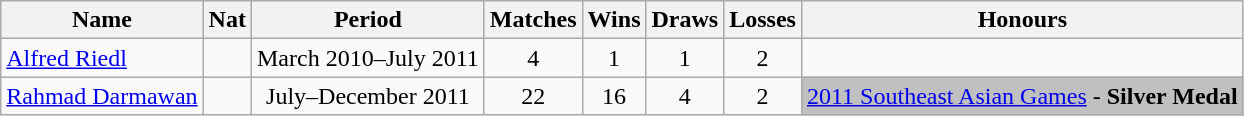<table class="wikitable">
<tr>
<th>Name</th>
<th>Nat</th>
<th>Period</th>
<th>Matches</th>
<th>Wins</th>
<th>Draws</th>
<th>Losses</th>
<th>Honours</th>
</tr>
<tr>
<td><a href='#'>Alfred Riedl</a></td>
<td align="center"></td>
<td align="center">March 2010–July 2011</td>
<td align="center">4</td>
<td align="center">1</td>
<td align="center">1</td>
<td align="center">2</td>
<td></td>
</tr>
<tr>
<td><a href='#'>Rahmad Darmawan</a></td>
<td align="center"></td>
<td align="center">July–December 2011</td>
<td align="center">22</td>
<td align="center">16</td>
<td align="center">4</td>
<td align="center">2</td>
<td style=background:silver><a href='#'>2011 Southeast Asian Games</a> - <strong>Silver Medal</strong></td>
</tr>
</table>
